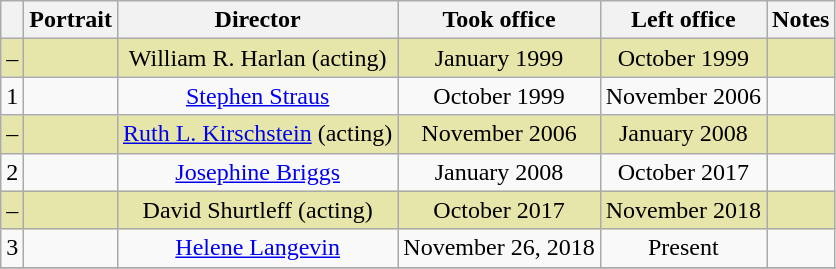<table class=wikitable style="text-align:center">
<tr>
<th></th>
<th>Portrait</th>
<th>Director</th>
<th>Took office</th>
<th>Left office</th>
<th>Notes</th>
</tr>
<tr bgcolor="#e6e6aa">
<td>–</td>
<td></td>
<td>William R. Harlan (acting)</td>
<td>January 1999</td>
<td>October 1999</td>
<td></td>
</tr>
<tr>
<td>1</td>
<td></td>
<td><a href='#'>Stephen Straus</a></td>
<td>October 1999</td>
<td>November 2006</td>
<td></td>
</tr>
<tr bgcolor="#e6e6aa">
<td>–</td>
<td></td>
<td><a href='#'>Ruth L. Kirschstein</a> (acting)</td>
<td>November 2006</td>
<td>January 2008</td>
<td></td>
</tr>
<tr>
<td>2</td>
<td></td>
<td><a href='#'>Josephine Briggs</a></td>
<td>January 2008</td>
<td>October 2017</td>
<td></td>
</tr>
<tr bgcolor="#e6e6aa">
<td>–</td>
<td></td>
<td>David Shurtleff (acting)</td>
<td>October 2017</td>
<td>November 2018</td>
<td></td>
</tr>
<tr>
<td>3</td>
<td></td>
<td><a href='#'>Helene Langevin</a></td>
<td>November 26, 2018</td>
<td>Present</td>
<td></td>
</tr>
<tr>
</tr>
</table>
